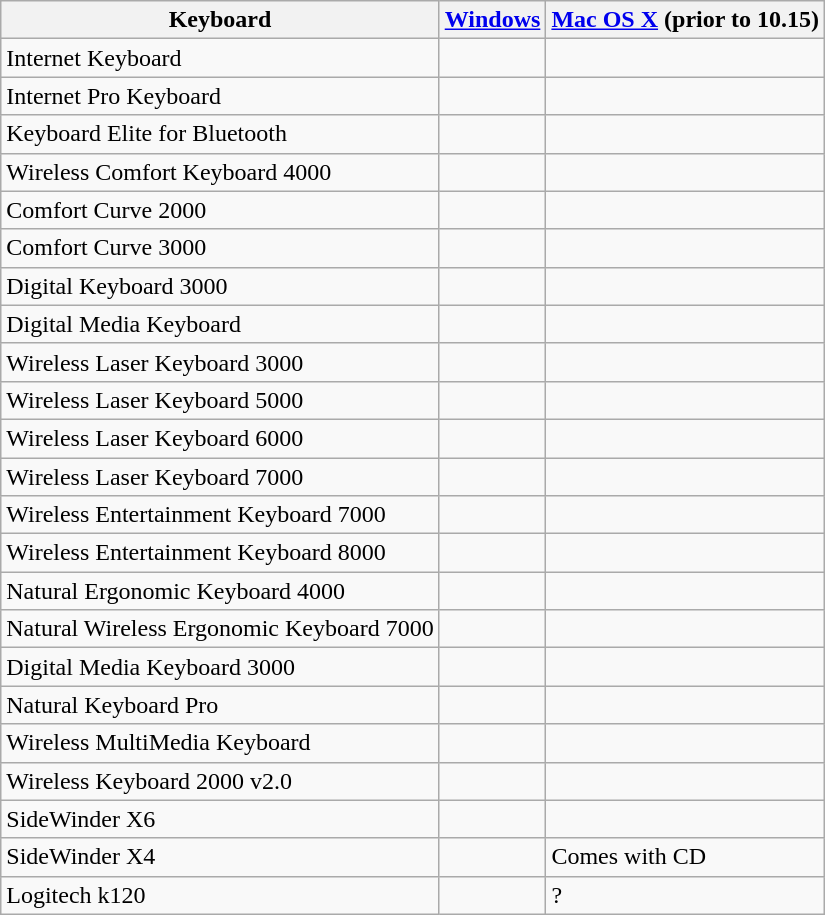<table class="wikitable">
<tr>
<th>Keyboard</th>
<th><a href='#'>Windows</a></th>
<th><a href='#'>Mac OS X</a> (prior to 10.15)</th>
</tr>
<tr>
<td>Internet Keyboard</td>
<td></td>
<td></td>
</tr>
<tr>
<td>Internet Pro Keyboard</td>
<td> </td>
<td></td>
</tr>
<tr>
<td>Keyboard Elite for Bluetooth</td>
<td> </td>
<td></td>
</tr>
<tr>
<td>Wireless Comfort Keyboard 4000</td>
<td></td>
<td></td>
</tr>
<tr>
<td>Comfort Curve 2000</td>
<td></td>
<td></td>
</tr>
<tr>
<td>Comfort Curve 3000</td>
<td> </td>
<td></td>
</tr>
<tr>
<td>Digital Keyboard 3000</td>
<td></td>
<td></td>
</tr>
<tr>
<td>Digital Media Keyboard</td>
<td></td>
<td></td>
</tr>
<tr>
<td>Wireless Laser Keyboard 3000</td>
<td></td>
<td></td>
</tr>
<tr>
<td>Wireless Laser Keyboard 5000</td>
<td></td>
<td></td>
</tr>
<tr>
<td>Wireless Laser Keyboard 6000</td>
<td></td>
<td></td>
</tr>
<tr>
<td>Wireless Laser Keyboard 7000</td>
<td></td>
<td></td>
</tr>
<tr>
<td>Wireless Entertainment Keyboard 7000</td>
<td> </td>
<td></td>
</tr>
<tr>
<td>Wireless Entertainment Keyboard 8000</td>
<td> </td>
<td></td>
</tr>
<tr>
<td>Natural Ergonomic Keyboard 4000</td>
<td></td>
<td></td>
</tr>
<tr>
<td>Natural Wireless Ergonomic Keyboard 7000</td>
<td></td>
<td></td>
</tr>
<tr>
<td>Digital Media Keyboard 3000</td>
<td></td>
<td></td>
</tr>
<tr>
<td>Natural Keyboard Pro</td>
<td> </td>
<td></td>
</tr>
<tr>
<td>Wireless MultiMedia Keyboard</td>
<td></td>
<td></td>
</tr>
<tr>
<td>Wireless Keyboard 2000 v2.0</td>
<td></td>
<td></td>
</tr>
<tr>
<td>SideWinder X6</td>
<td></td>
<td></td>
</tr>
<tr>
<td>SideWinder X4</td>
<td></td>
<td>Comes with CD</td>
</tr>
<tr>
<td>Logitech k120</td>
<td></td>
<td>?</td>
</tr>
</table>
